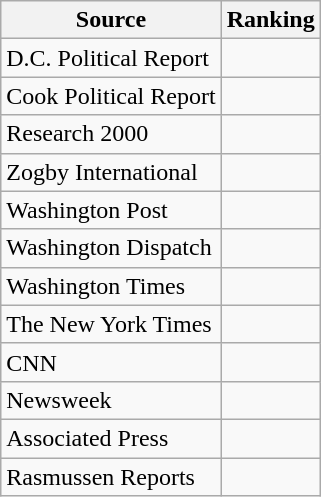<table class="wikitable">
<tr>
<th>Source</th>
<th>Ranking</th>
</tr>
<tr>
<td>D.C. Political Report</td>
<td></td>
</tr>
<tr>
<td>Cook Political Report</td>
<td></td>
</tr>
<tr>
<td>Research 2000</td>
<td></td>
</tr>
<tr>
<td>Zogby International</td>
<td></td>
</tr>
<tr>
<td The Washington Post>Washington Post</td>
<td></td>
</tr>
<tr>
<td>Washington Dispatch</td>
<td></td>
</tr>
<tr>
<td>Washington Times</td>
<td></td>
</tr>
<tr>
<td>The New York Times</td>
<td></td>
</tr>
<tr>
<td>CNN</td>
<td></td>
</tr>
<tr>
<td>Newsweek</td>
<td></td>
</tr>
<tr>
<td>Associated Press</td>
<td></td>
</tr>
<tr>
<td>Rasmussen Reports</td>
<td></td>
</tr>
</table>
